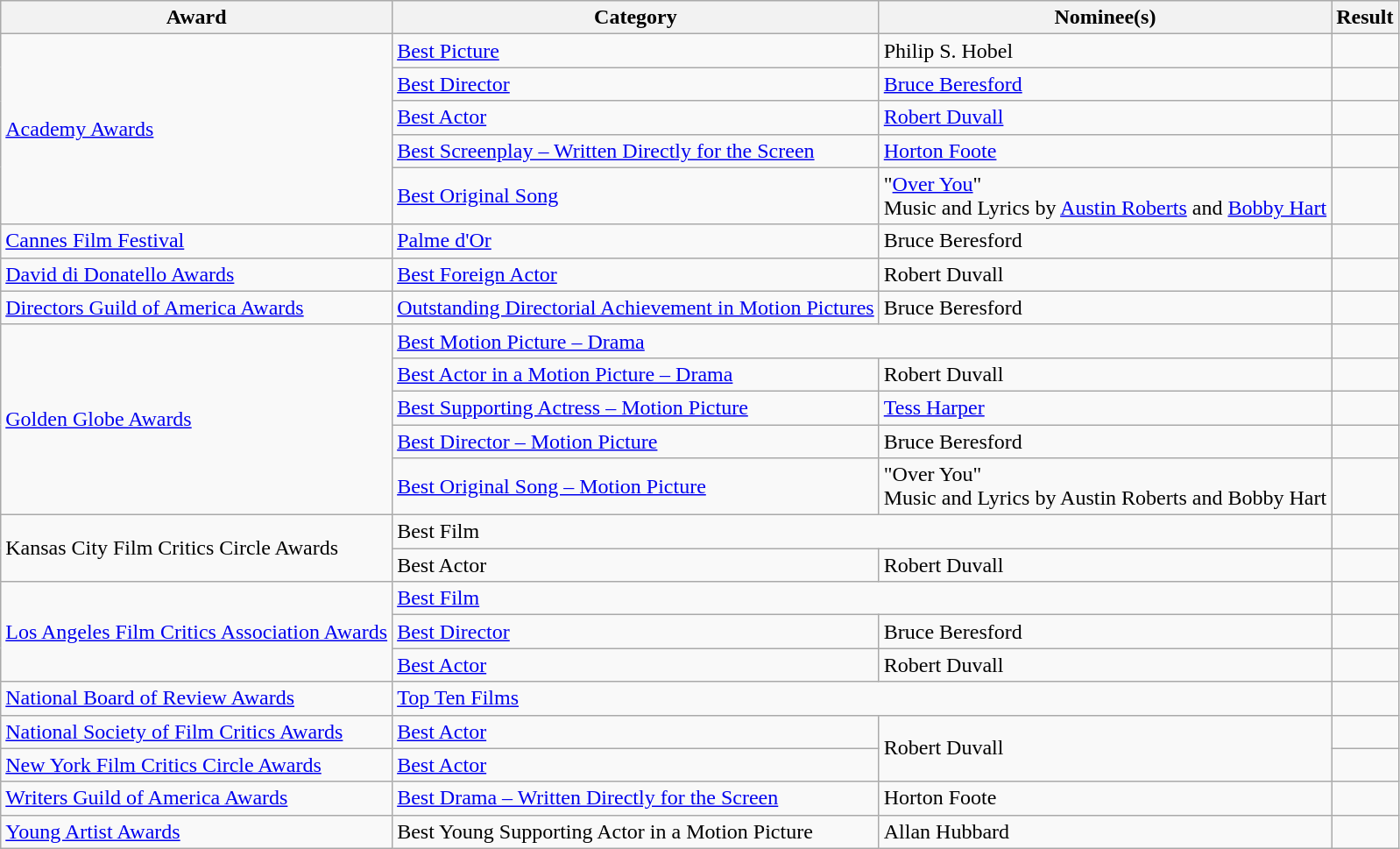<table class="wikitable plainrowheaders">
<tr>
<th>Award</th>
<th>Category</th>
<th>Nominee(s)</th>
<th>Result</th>
</tr>
<tr>
<td rowspan="5"><a href='#'>Academy Awards</a></td>
<td><a href='#'>Best Picture</a></td>
<td>Philip S. Hobel</td>
<td></td>
</tr>
<tr>
<td><a href='#'>Best Director</a></td>
<td><a href='#'>Bruce Beresford</a></td>
<td></td>
</tr>
<tr>
<td><a href='#'>Best Actor</a></td>
<td><a href='#'>Robert Duvall</a></td>
<td></td>
</tr>
<tr>
<td><a href='#'>Best Screenplay – Written Directly for the Screen</a></td>
<td><a href='#'>Horton Foote</a></td>
<td></td>
</tr>
<tr>
<td><a href='#'>Best Original Song</a></td>
<td>"<a href='#'>Over You</a>" <br> Music and Lyrics by <a href='#'>Austin Roberts</a> and <a href='#'>Bobby Hart</a></td>
<td></td>
</tr>
<tr>
<td><a href='#'>Cannes Film Festival</a></td>
<td><a href='#'>Palme d'Or</a></td>
<td>Bruce Beresford</td>
<td></td>
</tr>
<tr>
<td><a href='#'>David di Donatello Awards</a></td>
<td><a href='#'>Best Foreign Actor</a></td>
<td>Robert Duvall</td>
<td></td>
</tr>
<tr>
<td><a href='#'>Directors Guild of America Awards</a></td>
<td><a href='#'>Outstanding Directorial Achievement in Motion Pictures</a></td>
<td>Bruce Beresford</td>
<td></td>
</tr>
<tr>
<td rowspan="5"><a href='#'>Golden Globe Awards</a></td>
<td colspan="2"><a href='#'>Best Motion Picture – Drama</a></td>
<td></td>
</tr>
<tr>
<td><a href='#'>Best Actor in a Motion Picture – Drama</a></td>
<td>Robert Duvall</td>
<td></td>
</tr>
<tr>
<td><a href='#'>Best Supporting Actress – Motion Picture</a></td>
<td><a href='#'>Tess Harper</a></td>
<td></td>
</tr>
<tr>
<td><a href='#'>Best Director – Motion Picture</a></td>
<td>Bruce Beresford</td>
<td></td>
</tr>
<tr>
<td><a href='#'>Best Original Song – Motion Picture</a></td>
<td>"Over You" <br> Music and Lyrics by Austin Roberts and Bobby Hart</td>
<td></td>
</tr>
<tr>
<td rowspan="2">Kansas City Film Critics Circle Awards</td>
<td colspan="2">Best Film</td>
<td></td>
</tr>
<tr>
<td>Best Actor</td>
<td>Robert Duvall</td>
<td></td>
</tr>
<tr>
<td rowspan="3"><a href='#'>Los Angeles Film Critics Association Awards</a></td>
<td colspan="2"><a href='#'>Best Film</a></td>
<td></td>
</tr>
<tr>
<td><a href='#'>Best Director</a></td>
<td>Bruce Beresford</td>
<td></td>
</tr>
<tr>
<td><a href='#'>Best Actor</a></td>
<td>Robert Duvall</td>
<td></td>
</tr>
<tr>
<td><a href='#'>National Board of Review Awards</a></td>
<td colspan="2"><a href='#'>Top Ten Films</a></td>
<td></td>
</tr>
<tr>
<td><a href='#'>National Society of Film Critics Awards</a></td>
<td><a href='#'>Best Actor</a></td>
<td rowspan="2">Robert Duvall</td>
<td></td>
</tr>
<tr>
<td><a href='#'>New York Film Critics Circle Awards</a></td>
<td><a href='#'>Best Actor</a></td>
<td></td>
</tr>
<tr>
<td><a href='#'>Writers Guild of America Awards</a></td>
<td><a href='#'>Best Drama – Written Directly for the Screen</a></td>
<td>Horton Foote</td>
<td></td>
</tr>
<tr>
<td><a href='#'>Young Artist Awards</a></td>
<td>Best Young Supporting Actor in a Motion Picture</td>
<td>Allan Hubbard</td>
<td></td>
</tr>
</table>
